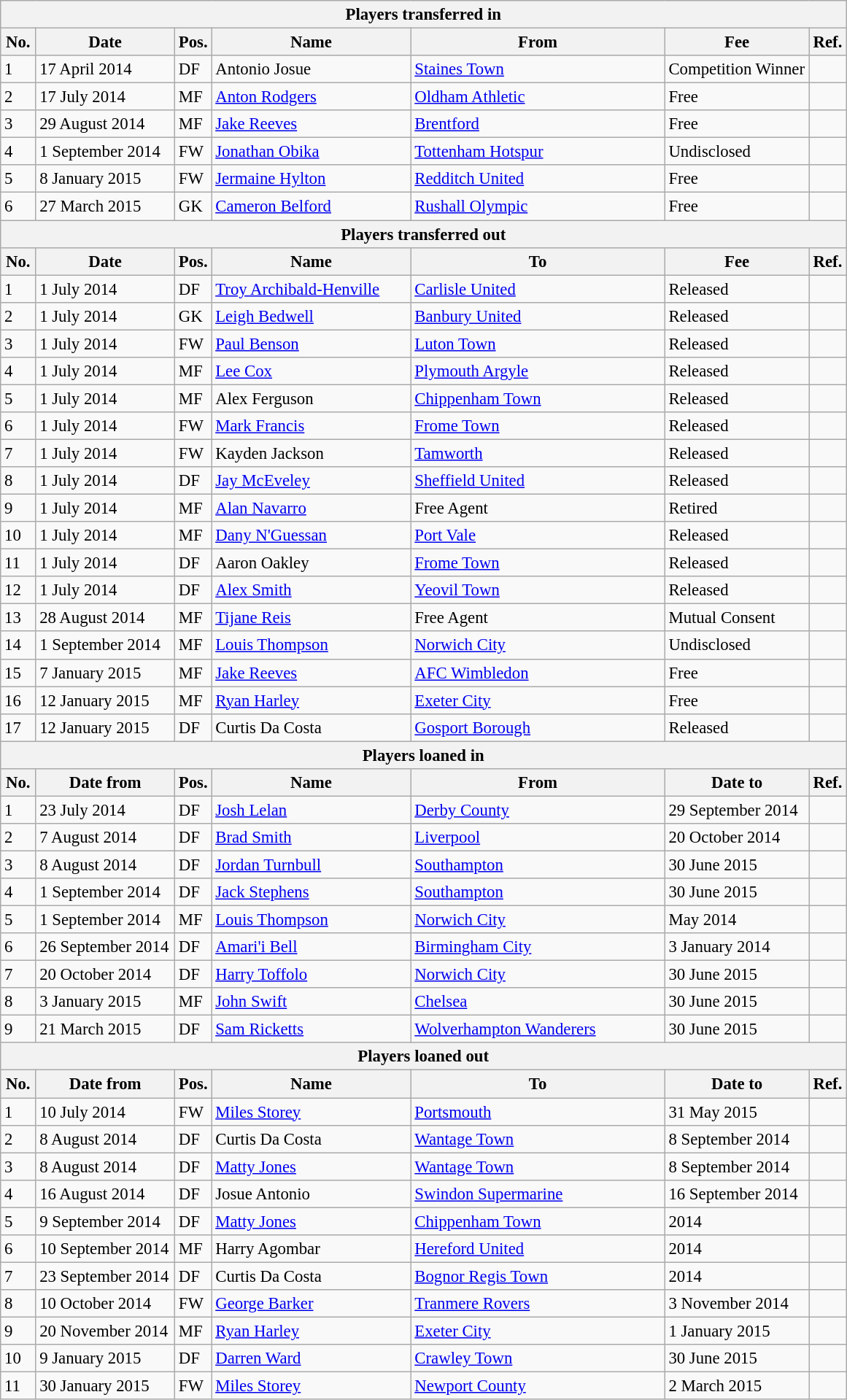<table class="wikitable" style="font-size:95%;">
<tr>
<th colspan="7">Players transferred in</th>
</tr>
<tr>
<th style="width:25px;">No.</th>
<th style="width:120px;">Date</th>
<th style="width:25px;">Pos.</th>
<th style="width:175px;">Name</th>
<th style="width:225px;">From</th>
<th style="width:125px;">Fee</th>
<th style="width:25px;">Ref.</th>
</tr>
<tr>
<td>1</td>
<td>17 April 2014</td>
<td>DF</td>
<td> Antonio Josue</td>
<td> <a href='#'>Staines Town</a></td>
<td>Competition Winner</td>
<td></td>
</tr>
<tr>
<td>2</td>
<td>17 July 2014</td>
<td>MF</td>
<td> <a href='#'>Anton Rodgers</a></td>
<td> <a href='#'>Oldham Athletic</a></td>
<td>Free</td>
<td></td>
</tr>
<tr>
<td>3</td>
<td>29 August 2014</td>
<td>MF</td>
<td> <a href='#'>Jake Reeves</a></td>
<td> <a href='#'>Brentford</a></td>
<td>Free</td>
<td></td>
</tr>
<tr>
<td>4</td>
<td>1 September 2014</td>
<td>FW</td>
<td> <a href='#'>Jonathan Obika</a></td>
<td> <a href='#'>Tottenham Hotspur</a></td>
<td>Undisclosed</td>
<td></td>
</tr>
<tr>
<td>5</td>
<td>8 January 2015</td>
<td>FW</td>
<td> <a href='#'>Jermaine Hylton</a></td>
<td> <a href='#'>Redditch United</a></td>
<td>Free</td>
<td></td>
</tr>
<tr>
<td>6</td>
<td>27 March 2015</td>
<td>GK</td>
<td> <a href='#'>Cameron Belford</a></td>
<td> <a href='#'>Rushall Olympic</a></td>
<td>Free</td>
<td></td>
</tr>
<tr>
<th colspan="7">Players transferred out</th>
</tr>
<tr>
<th>No.</th>
<th>Date</th>
<th>Pos.</th>
<th>Name</th>
<th>To</th>
<th>Fee</th>
<th>Ref.</th>
</tr>
<tr>
<td>1</td>
<td>1 July 2014</td>
<td>DF</td>
<td> <a href='#'>Troy Archibald-Henville</a></td>
<td> <a href='#'>Carlisle United</a></td>
<td>Released</td>
<td></td>
</tr>
<tr>
<td>2</td>
<td>1 July 2014</td>
<td>GK</td>
<td> <a href='#'>Leigh Bedwell</a></td>
<td> <a href='#'>Banbury United</a></td>
<td>Released</td>
<td></td>
</tr>
<tr>
<td>3</td>
<td>1 July 2014</td>
<td>FW</td>
<td> <a href='#'>Paul Benson</a></td>
<td> <a href='#'>Luton Town</a></td>
<td>Released</td>
<td></td>
</tr>
<tr>
<td>4</td>
<td>1 July 2014</td>
<td>MF</td>
<td> <a href='#'>Lee Cox</a></td>
<td> <a href='#'>Plymouth Argyle</a></td>
<td>Released</td>
<td></td>
</tr>
<tr>
<td>5</td>
<td>1 July 2014</td>
<td>MF</td>
<td> Alex Ferguson</td>
<td> <a href='#'>Chippenham Town</a></td>
<td>Released</td>
<td></td>
</tr>
<tr>
<td>6</td>
<td>1 July 2014</td>
<td>FW</td>
<td> <a href='#'>Mark Francis</a></td>
<td> <a href='#'>Frome Town</a></td>
<td>Released</td>
<td></td>
</tr>
<tr>
<td>7</td>
<td>1 July 2014</td>
<td>FW</td>
<td> Kayden Jackson</td>
<td> <a href='#'>Tamworth</a></td>
<td>Released</td>
<td></td>
</tr>
<tr>
<td>8</td>
<td>1 July 2014</td>
<td>DF</td>
<td> <a href='#'>Jay McEveley</a></td>
<td> <a href='#'>Sheffield United</a></td>
<td>Released</td>
<td></td>
</tr>
<tr>
<td>9</td>
<td>1 July 2014</td>
<td>MF</td>
<td> <a href='#'>Alan Navarro</a></td>
<td>Free Agent</td>
<td>Retired</td>
<td></td>
</tr>
<tr>
<td>10</td>
<td>1 July 2014</td>
<td>MF</td>
<td> <a href='#'>Dany N'Guessan</a></td>
<td> <a href='#'>Port Vale</a></td>
<td>Released</td>
<td></td>
</tr>
<tr>
<td>11</td>
<td>1 July 2014</td>
<td>DF</td>
<td> Aaron Oakley</td>
<td> <a href='#'>Frome Town</a></td>
<td>Released</td>
<td></td>
</tr>
<tr>
<td>12</td>
<td>1 July 2014</td>
<td>DF</td>
<td> <a href='#'>Alex Smith</a></td>
<td> <a href='#'>Yeovil Town</a></td>
<td>Released</td>
<td></td>
</tr>
<tr>
<td>13</td>
<td>28 August 2014</td>
<td>MF</td>
<td> <a href='#'>Tijane Reis</a></td>
<td>Free Agent</td>
<td>Mutual Consent</td>
<td></td>
</tr>
<tr>
<td>14</td>
<td>1 September 2014</td>
<td>MF</td>
<td> <a href='#'>Louis Thompson</a></td>
<td> <a href='#'>Norwich City</a></td>
<td>Undisclosed</td>
<td></td>
</tr>
<tr>
<td>15</td>
<td>7 January 2015</td>
<td>MF</td>
<td> <a href='#'>Jake Reeves</a></td>
<td> <a href='#'>AFC Wimbledon</a></td>
<td>Free</td>
<td></td>
</tr>
<tr>
<td>16</td>
<td>12 January 2015</td>
<td>MF</td>
<td> <a href='#'>Ryan Harley</a></td>
<td> <a href='#'>Exeter City</a></td>
<td>Free</td>
<td></td>
</tr>
<tr>
<td>17</td>
<td>12 January 2015</td>
<td>DF</td>
<td> Curtis Da Costa</td>
<td> <a href='#'>Gosport Borough</a></td>
<td>Released</td>
<td></td>
</tr>
<tr>
<th colspan="7">Players loaned in</th>
</tr>
<tr>
<th>No.</th>
<th>Date from</th>
<th>Pos.</th>
<th>Name</th>
<th>From</th>
<th>Date to</th>
<th>Ref.</th>
</tr>
<tr>
<td>1</td>
<td>23 July 2014</td>
<td>DF</td>
<td> <a href='#'>Josh Lelan</a></td>
<td> <a href='#'>Derby County</a></td>
<td>29 September 2014</td>
<td></td>
</tr>
<tr>
<td>2</td>
<td>7 August 2014</td>
<td>DF</td>
<td> <a href='#'>Brad Smith</a></td>
<td> <a href='#'>Liverpool</a></td>
<td>20 October 2014</td>
<td></td>
</tr>
<tr>
<td>3</td>
<td>8 August 2014</td>
<td>DF</td>
<td> <a href='#'>Jordan Turnbull</a></td>
<td> <a href='#'>Southampton</a></td>
<td>30 June 2015</td>
<td></td>
</tr>
<tr>
<td>4</td>
<td>1 September 2014</td>
<td>DF</td>
<td> <a href='#'>Jack Stephens</a></td>
<td> <a href='#'>Southampton</a></td>
<td>30 June 2015</td>
<td></td>
</tr>
<tr>
<td>5</td>
<td>1 September 2014</td>
<td>MF</td>
<td> <a href='#'>Louis Thompson</a></td>
<td> <a href='#'>Norwich City</a></td>
<td>May 2014</td>
<td></td>
</tr>
<tr>
<td>6</td>
<td>26 September 2014</td>
<td>DF</td>
<td> <a href='#'>Amari'i Bell</a></td>
<td> <a href='#'>Birmingham City</a></td>
<td>3 January 2014</td>
<td></td>
</tr>
<tr>
<td>7</td>
<td>20 October 2014</td>
<td>DF</td>
<td> <a href='#'>Harry Toffolo</a></td>
<td> <a href='#'>Norwich City</a></td>
<td>30 June 2015</td>
<td></td>
</tr>
<tr>
<td>8</td>
<td>3 January 2015</td>
<td>MF</td>
<td> <a href='#'>John Swift</a></td>
<td> <a href='#'>Chelsea</a></td>
<td>30 June 2015</td>
<td></td>
</tr>
<tr>
<td>9</td>
<td>21 March 2015</td>
<td>DF</td>
<td> <a href='#'>Sam Ricketts</a></td>
<td> <a href='#'>Wolverhampton Wanderers</a></td>
<td>30 June 2015</td>
<td></td>
</tr>
<tr>
<th colspan="7">Players loaned out</th>
</tr>
<tr>
<th>No.</th>
<th>Date from</th>
<th>Pos.</th>
<th>Name</th>
<th>To</th>
<th>Date to</th>
<th>Ref.</th>
</tr>
<tr>
<td>1</td>
<td>10 July 2014</td>
<td>FW</td>
<td> <a href='#'>Miles Storey</a></td>
<td> <a href='#'>Portsmouth</a></td>
<td>31 May 2015</td>
<td></td>
</tr>
<tr>
<td>2</td>
<td>8 August 2014</td>
<td>DF</td>
<td> Curtis Da Costa</td>
<td> <a href='#'>Wantage Town</a></td>
<td>8 September 2014</td>
<td></td>
</tr>
<tr>
<td>3</td>
<td>8 August 2014</td>
<td>DF</td>
<td> <a href='#'>Matty Jones</a></td>
<td> <a href='#'>Wantage Town</a></td>
<td>8 September 2014</td>
<td></td>
</tr>
<tr>
<td>4</td>
<td>16 August 2014</td>
<td>DF</td>
<td> Josue Antonio</td>
<td> <a href='#'>Swindon Supermarine</a></td>
<td>16 September 2014</td>
<td></td>
</tr>
<tr>
<td>5</td>
<td>9 September 2014</td>
<td>DF</td>
<td> <a href='#'>Matty Jones</a></td>
<td> <a href='#'>Chippenham Town</a></td>
<td>2014</td>
<td></td>
</tr>
<tr>
<td>6</td>
<td>10 September 2014</td>
<td>MF</td>
<td> Harry Agombar</td>
<td> <a href='#'>Hereford United</a></td>
<td>2014</td>
<td></td>
</tr>
<tr>
<td>7</td>
<td>23 September 2014</td>
<td>DF</td>
<td> Curtis Da Costa</td>
<td> <a href='#'>Bognor Regis Town</a></td>
<td>2014</td>
<td></td>
</tr>
<tr>
<td>8</td>
<td>10 October 2014</td>
<td>FW</td>
<td> <a href='#'>George Barker</a></td>
<td> <a href='#'>Tranmere Rovers</a></td>
<td>3 November 2014</td>
<td></td>
</tr>
<tr>
<td>9</td>
<td>20 November 2014</td>
<td>MF</td>
<td> <a href='#'>Ryan Harley</a></td>
<td> <a href='#'>Exeter City</a></td>
<td>1 January 2015</td>
<td></td>
</tr>
<tr>
<td>10</td>
<td>9 January 2015</td>
<td>DF</td>
<td> <a href='#'>Darren Ward</a></td>
<td> <a href='#'>Crawley Town</a></td>
<td>30 June 2015</td>
<td></td>
</tr>
<tr>
<td>11</td>
<td>30 January 2015</td>
<td>FW</td>
<td> <a href='#'>Miles Storey</a></td>
<td> <a href='#'>Newport County</a></td>
<td>2 March 2015</td>
<td></td>
</tr>
</table>
